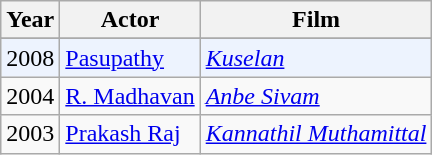<table class="wikitable">
<tr>
<th>Year</th>
<th>Actor</th>
<th>Film</th>
</tr>
<tr>
</tr>
<tr bgcolor=#edf3fe>
<td>2008</td>
<td><a href='#'>Pasupathy</a></td>
<td><em><a href='#'>Kuselan</a></em></td>
</tr>
<tr>
<td>2004</td>
<td><a href='#'>R. Madhavan</a></td>
<td><em><a href='#'>Anbe Sivam</a></em></td>
</tr>
<tr>
<td>2003</td>
<td><a href='#'>Prakash Raj</a></td>
<td><em><a href='#'>Kannathil Muthamittal</a></em></td>
</tr>
</table>
